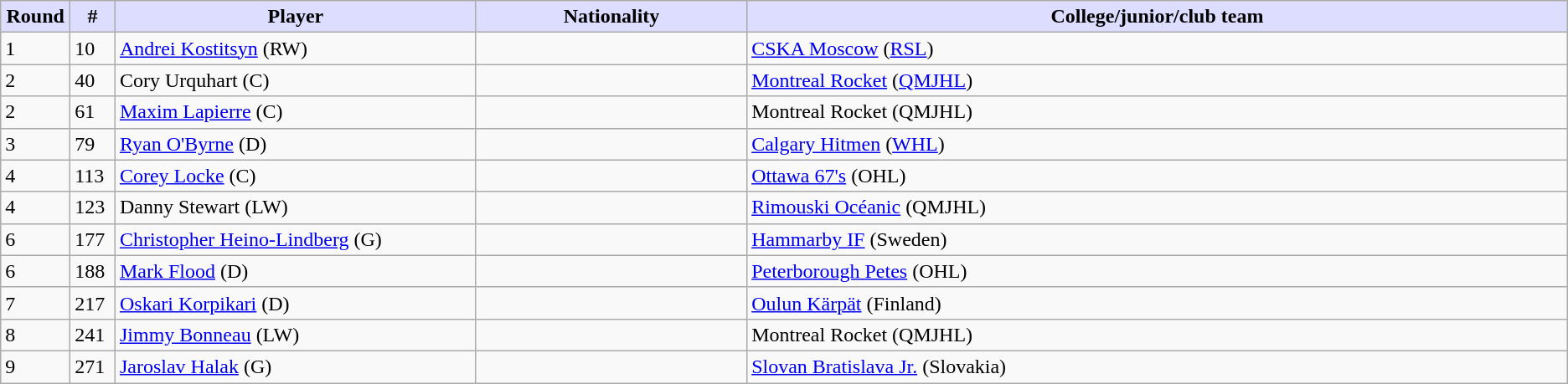<table class="wikitable">
<tr>
<th style="background:#ddf; width:2.75%;">Round</th>
<th style="background:#ddf; width:2.75%;">#</th>
<th style="background:#ddf; width:22.0%;">Player</th>
<th style="background:#ddf; width:16.5%;">Nationality</th>
<th style="background:#ddf; width:50.0%;">College/junior/club team</th>
</tr>
<tr>
<td>1</td>
<td>10</td>
<td><a href='#'>Andrei Kostitsyn</a> (RW)</td>
<td></td>
<td><a href='#'>CSKA Moscow</a> (<a href='#'>RSL</a>)</td>
</tr>
<tr>
<td>2</td>
<td>40</td>
<td>Cory Urquhart (C)</td>
<td></td>
<td><a href='#'>Montreal Rocket</a> (<a href='#'>QMJHL</a>)</td>
</tr>
<tr>
<td>2</td>
<td>61</td>
<td><a href='#'>Maxim Lapierre</a> (C)</td>
<td></td>
<td>Montreal Rocket (QMJHL)</td>
</tr>
<tr>
<td>3</td>
<td>79</td>
<td><a href='#'>Ryan O'Byrne</a> (D)</td>
<td></td>
<td><a href='#'>Calgary Hitmen</a> (<a href='#'>WHL</a>)</td>
</tr>
<tr>
<td>4</td>
<td>113</td>
<td><a href='#'>Corey Locke</a> (C)</td>
<td></td>
<td><a href='#'>Ottawa 67's</a> (OHL)</td>
</tr>
<tr>
<td>4</td>
<td>123</td>
<td>Danny Stewart (LW)</td>
<td></td>
<td><a href='#'>Rimouski Océanic</a> (QMJHL)</td>
</tr>
<tr>
<td>6</td>
<td>177</td>
<td><a href='#'>Christopher Heino-Lindberg</a> (G)</td>
<td></td>
<td><a href='#'>Hammarby IF</a> (Sweden)</td>
</tr>
<tr>
<td>6</td>
<td>188</td>
<td><a href='#'>Mark Flood</a> (D)</td>
<td></td>
<td><a href='#'>Peterborough Petes</a> (OHL)</td>
</tr>
<tr>
<td>7</td>
<td>217</td>
<td><a href='#'>Oskari Korpikari</a> (D)</td>
<td></td>
<td><a href='#'>Oulun Kärpät</a> (Finland)</td>
</tr>
<tr>
<td>8</td>
<td>241</td>
<td><a href='#'>Jimmy Bonneau</a> (LW)</td>
<td></td>
<td>Montreal Rocket (QMJHL)</td>
</tr>
<tr>
<td>9</td>
<td>271</td>
<td><a href='#'>Jaroslav Halak</a> (G)</td>
<td></td>
<td><a href='#'>Slovan Bratislava Jr.</a> (Slovakia)</td>
</tr>
</table>
